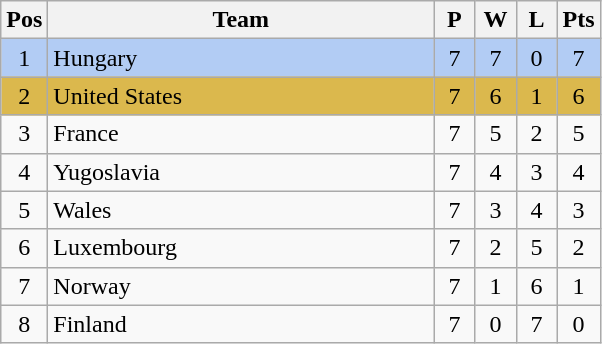<table class="wikitable" style="font-size: 100%">
<tr>
<th width=15>Pos</th>
<th width=250>Team</th>
<th width=20>P</th>
<th width=20>W</th>
<th width=20>L</th>
<th width=20>Pts</th>
</tr>
<tr align=center style="background: #b2ccf4;">
<td>1</td>
<td align="left"> Hungary</td>
<td>7</td>
<td>7</td>
<td>0</td>
<td>7</td>
</tr>
<tr align=center style="background: #DBB84D;">
<td>2</td>
<td align="left"> United States</td>
<td>7</td>
<td>6</td>
<td>1</td>
<td>6</td>
</tr>
<tr align=center>
<td>3</td>
<td align="left"> France</td>
<td>7</td>
<td>5</td>
<td>2</td>
<td>5</td>
</tr>
<tr align=center>
<td>4</td>
<td align="left"> Yugoslavia</td>
<td>7</td>
<td>4</td>
<td>3</td>
<td>4</td>
</tr>
<tr align=center>
<td>5</td>
<td align="left"> Wales</td>
<td>7</td>
<td>3</td>
<td>4</td>
<td>3</td>
</tr>
<tr align=center>
<td>6</td>
<td align="left"> Luxembourg</td>
<td>7</td>
<td>2</td>
<td>5</td>
<td>2</td>
</tr>
<tr align=center>
<td>7</td>
<td align="left"> Norway</td>
<td>7</td>
<td>1</td>
<td>6</td>
<td>1</td>
</tr>
<tr align=center>
<td>8</td>
<td align="left"> Finland</td>
<td>7</td>
<td>0</td>
<td>7</td>
<td>0</td>
</tr>
</table>
